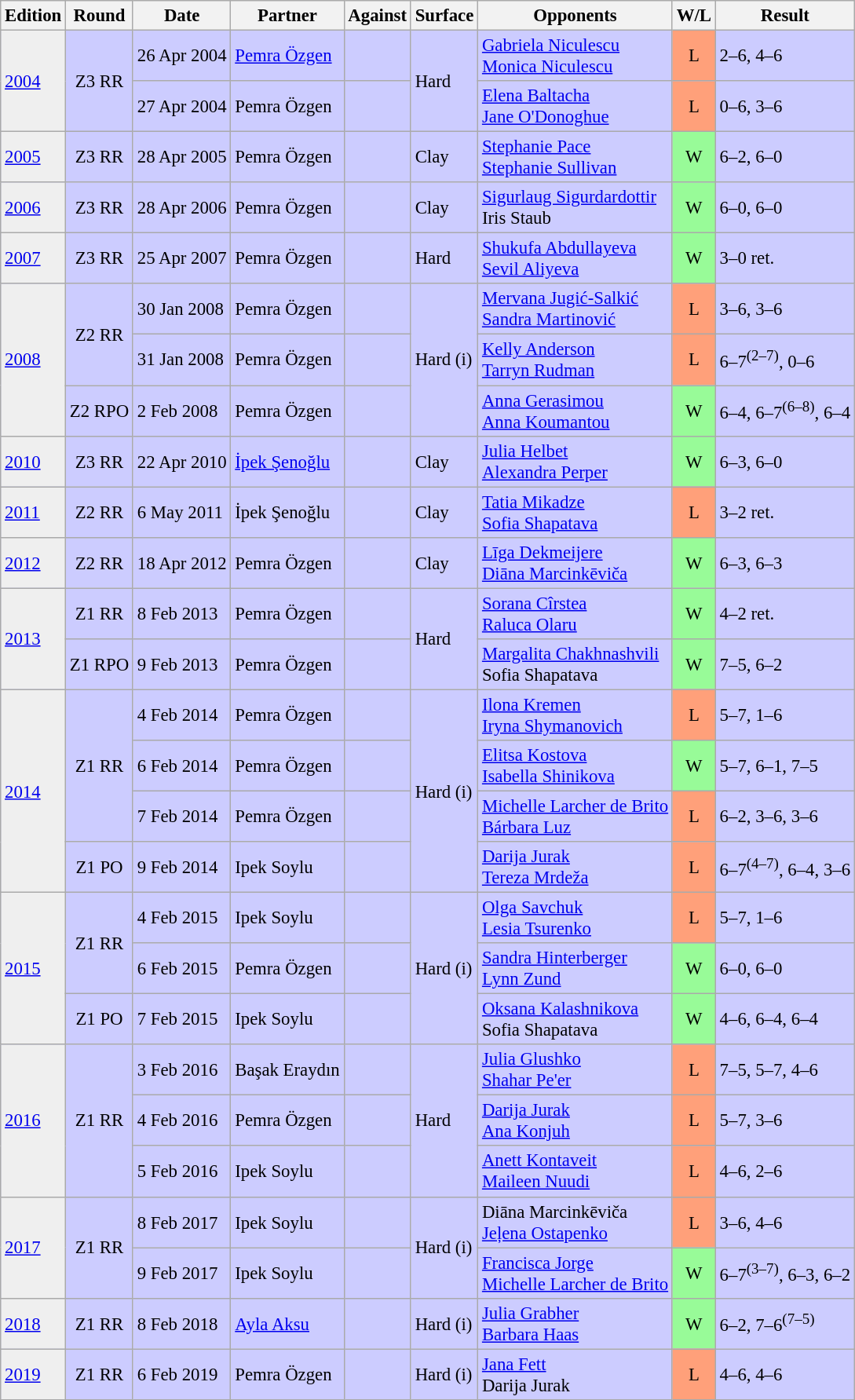<table class="nowrap wikitable" style=font-size:95%>
<tr>
<th>Edition</th>
<th>Round</th>
<th>Date</th>
<th>Partner</th>
<th>Against</th>
<th>Surface</th>
<th>Opponents</th>
<th>W/L</th>
<th>Result</th>
</tr>
<tr style="background:#ccf;">
<td style="background:#efefef;" rowspan="2"><a href='#'>2004</a></td>
<td style="text-align:center;" rowspan="2">Z3 RR</td>
<td>26 Apr 2004</td>
<td><a href='#'>Pemra Özgen</a></td>
<td></td>
<td rowspan=2>Hard</td>
<td><a href='#'>Gabriela Niculescu</a> <br> <a href='#'>Monica Niculescu</a></td>
<td style="background:#ffa07a; text-align:center;">L</td>
<td>2–6, 4–6</td>
</tr>
<tr style="background:#ccf;">
<td>27 Apr 2004</td>
<td>Pemra Özgen</td>
<td></td>
<td><a href='#'>Elena Baltacha</a> <br> <a href='#'>Jane O'Donoghue</a></td>
<td style="background:#ffa07a; text-align:center;">L</td>
<td>0–6, 3–6</td>
</tr>
<tr style="background:#ccf;">
<td style="background:#efefef;"><a href='#'>2005</a></td>
<td align=center>Z3 RR</td>
<td>28 Apr 2005</td>
<td>Pemra Özgen</td>
<td></td>
<td align=centre>Clay</td>
<td><a href='#'>Stephanie Pace</a> <br> <a href='#'>Stephanie Sullivan</a></td>
<td style="background:#98fb98; text-align:center;">W</td>
<td>6–2, 6–0</td>
</tr>
<tr style="background:#ccf;">
<td style="background:#efefef;"><a href='#'>2006</a></td>
<td align=center>Z3 RR</td>
<td>28 Apr 2006</td>
<td>Pemra Özgen</td>
<td></td>
<td align=centre>Clay</td>
<td><a href='#'>Sigurlaug Sigurdardottir</a> <br> Iris Staub</td>
<td style="background:#98fb98; text-align:center;">W</td>
<td>6–0, 6–0</td>
</tr>
<tr style="background:#ccf;">
<td style="background:#efefef;"><a href='#'>2007</a></td>
<td align=center>Z3 RR</td>
<td>25 Apr 2007</td>
<td>Pemra Özgen</td>
<td></td>
<td align=centre>Hard</td>
<td><a href='#'>Shukufa Abdullayeva</a> <br> <a href='#'>Sevil Aliyeva</a></td>
<td style="background:#98fb98; text-align:center;">W</td>
<td>3–0 ret.</td>
</tr>
<tr style="background:#ccf;">
<td style="background:#efefef;" rowspan="3"><a href='#'>2008</a></td>
<td style="text-align:center;" rowspan="2">Z2 RR</td>
<td>30 Jan 2008</td>
<td>Pemra Özgen</td>
<td></td>
<td rowspan=3>Hard (i)</td>
<td><a href='#'>Mervana Jugić-Salkić</a> <br> <a href='#'>Sandra Martinović</a></td>
<td style="background:#ffa07a; text-align:center;">L</td>
<td>3–6, 3–6</td>
</tr>
<tr style="background:#ccf;">
<td>31 Jan 2008</td>
<td>Pemra Özgen</td>
<td></td>
<td><a href='#'>Kelly Anderson</a> <br> <a href='#'>Tarryn Rudman</a></td>
<td style="background:#ffa07a; text-align:center;">L</td>
<td>6–7<sup>(2–7)</sup>, 0–6</td>
</tr>
<tr style="background:#ccf;">
<td align=center>Z2 RPO</td>
<td>2 Feb 2008</td>
<td>Pemra Özgen</td>
<td></td>
<td><a href='#'>Anna Gerasimou</a> <br> <a href='#'>Anna Koumantou</a></td>
<td style="background:#98fb98; text-align:center;">W</td>
<td>6–4, 6–7<sup>(6–8)</sup>, 6–4</td>
</tr>
<tr style="background:#ccf;">
<td style="background:#efefef;"><a href='#'>2010</a></td>
<td align=center>Z3 RR</td>
<td>22 Apr 2010</td>
<td><a href='#'>İpek Şenoğlu</a></td>
<td></td>
<td align=centre>Clay</td>
<td><a href='#'>Julia Helbet</a> <br> <a href='#'>Alexandra Perper</a></td>
<td style="background:#98fb98; text-align:center;">W</td>
<td>6–3, 6–0</td>
</tr>
<tr style="background:#ccf;">
<td style="background:#efefef;"><a href='#'>2011</a></td>
<td align=center>Z2 RR</td>
<td>6 May 2011</td>
<td>İpek Şenoğlu</td>
<td></td>
<td align=centre>Clay</td>
<td><a href='#'>Tatia Mikadze</a> <br> <a href='#'>Sofia Shapatava</a></td>
<td style="background:#ffa07a; text-align:center;">L</td>
<td>3–2 ret.</td>
</tr>
<tr style="background:#ccf;">
<td style="background:#efefef;"><a href='#'>2012</a></td>
<td align=center>Z2 RR</td>
<td>18 Apr 2012</td>
<td>Pemra Özgen</td>
<td></td>
<td align=centre>Clay</td>
<td><a href='#'>Līga Dekmeijere</a> <br> <a href='#'>Diāna Marcinkēviča</a></td>
<td style="background:#98fb98; text-align:center;">W</td>
<td>6–3, 6–3</td>
</tr>
<tr style="background:#ccf;">
<td style="background:#efefef;" rowspan="2"><a href='#'>2013</a></td>
<td style="text-align:center;">Z1 RR</td>
<td>8 Feb 2013</td>
<td>Pemra Özgen</td>
<td></td>
<td rowspan=2>Hard</td>
<td><a href='#'>Sorana Cîrstea</a> <br> <a href='#'>Raluca Olaru</a></td>
<td style="background:#98fb98; text-align:center;">W</td>
<td>4–2 ret.</td>
</tr>
<tr style="background:#ccf;">
<td align=center>Z1 RPO</td>
<td>9 Feb 2013</td>
<td>Pemra Özgen</td>
<td></td>
<td><a href='#'>Margalita Chakhnashvili</a> <br> Sofia Shapatava</td>
<td style="background:#98fb98; text-align:center;">W</td>
<td>7–5, 6–2</td>
</tr>
<tr style="background:#ccf;">
<td style="background:#efefef;" rowspan="4"><a href='#'>2014</a></td>
<td style="text-align:center;" rowspan="3">Z1 RR</td>
<td>4 Feb 2014</td>
<td>Pemra Özgen</td>
<td></td>
<td rowspan=4>Hard (i)</td>
<td><a href='#'>Ilona Kremen</a> <br> <a href='#'>Iryna Shymanovich</a></td>
<td style="background:#ffa07a; text-align:center;">L</td>
<td>5–7, 1–6</td>
</tr>
<tr style="background:#ccf;">
<td>6 Feb 2014</td>
<td>Pemra Özgen</td>
<td></td>
<td><a href='#'>Elitsa Kostova</a> <br> <a href='#'>Isabella Shinikova</a></td>
<td style="background:#98fb98; text-align:center;">W</td>
<td>5–7, 6–1, 7–5</td>
</tr>
<tr style="background:#ccf;">
<td>7 Feb 2014</td>
<td>Pemra Özgen</td>
<td></td>
<td><a href='#'>Michelle Larcher de Brito</a> <br> <a href='#'>Bárbara Luz</a></td>
<td style="background:#ffa07a; text-align:center;">L</td>
<td>6–2, 3–6, 3–6</td>
</tr>
<tr style="background:#ccf;">
<td align=center>Z1 PO</td>
<td>9 Feb 2014</td>
<td>Ipek Soylu</td>
<td></td>
<td><a href='#'>Darija Jurak</a> <br> <a href='#'>Tereza Mrdeža</a></td>
<td style="background:#ffa07a; text-align:center;">L</td>
<td>6–7<sup>(4–7)</sup>, 6–4, 3–6</td>
</tr>
<tr style="background:#ccf;">
<td style="background:#efefef;" rowspan="3"><a href='#'>2015</a></td>
<td style="text-align:center;" rowspan="2">Z1 RR</td>
<td>4 Feb 2015</td>
<td>Ipek Soylu</td>
<td></td>
<td rowspan=3>Hard (i)</td>
<td><a href='#'>Olga Savchuk</a> <br> <a href='#'>Lesia Tsurenko</a></td>
<td style="background:#ffa07a; text-align:center;">L</td>
<td>5–7, 1–6</td>
</tr>
<tr style="background:#ccf;">
<td>6 Feb 2015</td>
<td>Pemra Özgen</td>
<td></td>
<td><a href='#'>Sandra Hinterberger</a> <br> <a href='#'>Lynn Zund</a></td>
<td style="background:#98fb98; text-align:center;">W</td>
<td>6–0, 6–0</td>
</tr>
<tr style="background:#ccf;">
<td align=center>Z1 PO</td>
<td>7 Feb 2015</td>
<td>Ipek Soylu</td>
<td></td>
<td><a href='#'>Oksana Kalashnikova</a> <br> Sofia Shapatava</td>
<td style="background:#98fb98; text-align:center;">W</td>
<td>4–6, 6–4, 6–4</td>
</tr>
<tr style="background:#ccf;">
<td style="background:#efefef;" rowspan="3"><a href='#'>2016</a></td>
<td style="text-align:center;" rowspan="3">Z1 RR</td>
<td>3 Feb 2016</td>
<td>Başak Eraydın</td>
<td></td>
<td rowspan=3>Hard</td>
<td><a href='#'>Julia Glushko</a> <br> <a href='#'>Shahar Pe'er</a></td>
<td style="background:#ffa07a; text-align:center;">L</td>
<td>7–5, 5–7, 4–6</td>
</tr>
<tr style="background:#ccf;">
<td>4 Feb 2016</td>
<td>Pemra Özgen</td>
<td></td>
<td><a href='#'>Darija Jurak</a> <br> <a href='#'>Ana Konjuh</a></td>
<td style="background:#ffa07a; text-align:center;">L</td>
<td>5–7, 3–6</td>
</tr>
<tr style="background:#ccf;">
<td>5 Feb 2016</td>
<td>Ipek Soylu</td>
<td></td>
<td><a href='#'>Anett Kontaveit</a> <br> <a href='#'>Maileen Nuudi</a></td>
<td style="background:#ffa07a; text-align:center;">L</td>
<td>4–6, 2–6</td>
</tr>
<tr style="background:#ccf;">
<td style="background:#efefef;" rowspan="2"><a href='#'>2017</a></td>
<td style="text-align:center;" rowspan="2">Z1 RR</td>
<td>8 Feb 2017</td>
<td>Ipek Soylu</td>
<td></td>
<td rowspan=2>Hard (i)</td>
<td>Diāna Marcinkēviča <br> <a href='#'>Jeļena Ostapenko</a></td>
<td style="background:#ffa07a; text-align:center;">L</td>
<td>3–6, 4–6</td>
</tr>
<tr style="background:#ccf;">
<td>9 Feb 2017</td>
<td>Ipek Soylu</td>
<td></td>
<td><a href='#'>Francisca Jorge</a> <br> <a href='#'>Michelle Larcher de Brito</a></td>
<td style="background:#98fb98; text-align:center;">W</td>
<td>6–7<sup>(3–7)</sup>, 6–3, 6–2</td>
</tr>
<tr style="background:#ccf;">
<td style="background:#efefef;"><a href='#'>2018</a></td>
<td align=center>Z1 RR</td>
<td>8 Feb 2018</td>
<td><a href='#'>Ayla Aksu</a></td>
<td></td>
<td rowspan=1>Hard (i)</td>
<td><a href='#'>Julia Grabher</a> <br> <a href='#'>Barbara Haas</a></td>
<td style="background:#98fb98; text-align:center;">W</td>
<td>6–2, 7–6<sup>(7–5)</sup></td>
</tr>
<tr style="background:#ccf;">
<td style="background:#efefef;"><a href='#'>2019</a></td>
<td align=center>Z1 RR</td>
<td>6 Feb 2019</td>
<td>Pemra Özgen</td>
<td></td>
<td rowspan=1>Hard (i)</td>
<td><a href='#'>Jana Fett</a> <br> Darija Jurak</td>
<td style="background:#ffa07a; text-align:center;">L</td>
<td>4–6, 4–6</td>
</tr>
</table>
